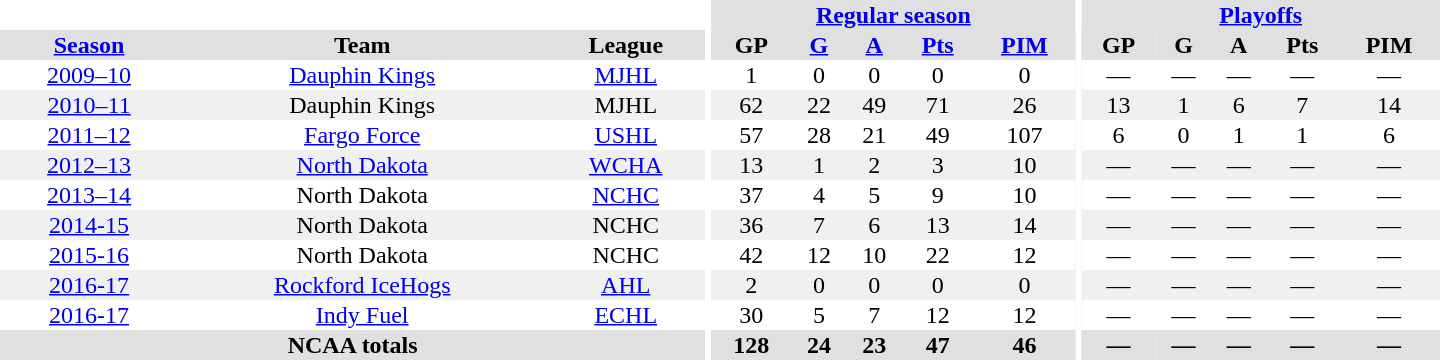<table border="0" cellpadding="1" cellspacing="0" style="text-align:center; width:60em">
<tr bgcolor="#e0e0e0">
<th colspan="3" bgcolor="#ffffff"></th>
<th rowspan="99" bgcolor="#ffffff"></th>
<th colspan="5"><a href='#'>Regular season</a></th>
<th rowspan="99" bgcolor="#ffffff"></th>
<th colspan="5"><a href='#'>Playoffs</a></th>
</tr>
<tr bgcolor="#e0e0e0">
<th><a href='#'>Season</a></th>
<th>Team</th>
<th>League</th>
<th>GP</th>
<th><a href='#'>G</a></th>
<th><a href='#'>A</a></th>
<th><a href='#'>Pts</a></th>
<th><a href='#'>PIM</a></th>
<th>GP</th>
<th>G</th>
<th>A</th>
<th>Pts</th>
<th>PIM</th>
</tr>
<tr>
<td><a href='#'>2009–10</a></td>
<td><a href='#'>Dauphin Kings</a></td>
<td><a href='#'>MJHL</a></td>
<td>1</td>
<td>0</td>
<td>0</td>
<td>0</td>
<td>0</td>
<td>—</td>
<td>—</td>
<td>—</td>
<td>—</td>
<td>—</td>
</tr>
<tr>
</tr>
<tr bgcolor="#f0f0f0">
<td><a href='#'>2010–11</a></td>
<td>Dauphin Kings</td>
<td>MJHL</td>
<td>62</td>
<td>22</td>
<td>49</td>
<td>71</td>
<td>26</td>
<td>13</td>
<td>1</td>
<td>6</td>
<td>7</td>
<td>14</td>
</tr>
<tr>
<td><a href='#'>2011–12</a></td>
<td><a href='#'>Fargo Force</a></td>
<td><a href='#'>USHL</a></td>
<td>57</td>
<td>28</td>
<td>21</td>
<td>49</td>
<td>107</td>
<td>6</td>
<td>0</td>
<td>1</td>
<td>1</td>
<td>6</td>
</tr>
<tr bgcolor="#f0f0f0">
<td><a href='#'>2012–13</a></td>
<td><a href='#'>North Dakota</a></td>
<td><a href='#'>WCHA</a></td>
<td>13</td>
<td>1</td>
<td>2</td>
<td>3</td>
<td>10</td>
<td>—</td>
<td>—</td>
<td>—</td>
<td>—</td>
<td>—</td>
</tr>
<tr>
<td><a href='#'>2013–14</a></td>
<td>North Dakota</td>
<td><a href='#'>NCHC</a></td>
<td>37</td>
<td>4</td>
<td>5</td>
<td>9</td>
<td>10</td>
<td>—</td>
<td>—</td>
<td>—</td>
<td>—</td>
<td>—</td>
</tr>
<tr bgcolor="#f0f0f0">
<td><a href='#'>2014-15</a></td>
<td>North Dakota</td>
<td>NCHC</td>
<td>36</td>
<td>7</td>
<td>6</td>
<td>13</td>
<td>14</td>
<td>—</td>
<td>—</td>
<td>—</td>
<td>—</td>
<td>—</td>
</tr>
<tr>
<td><a href='#'>2015-16</a></td>
<td>North Dakota</td>
<td>NCHC</td>
<td>42</td>
<td>12</td>
<td>10</td>
<td>22</td>
<td>12</td>
<td>—</td>
<td>—</td>
<td>—</td>
<td>—</td>
<td>—</td>
</tr>
<tr bgcolor="#f0f0f0">
<td><a href='#'>2016-17</a></td>
<td><a href='#'>Rockford IceHogs</a></td>
<td><a href='#'>AHL</a></td>
<td>2</td>
<td>0</td>
<td>0</td>
<td>0</td>
<td>0</td>
<td>—</td>
<td>—</td>
<td>—</td>
<td>—</td>
<td>—</td>
</tr>
<tr>
<td><a href='#'>2016-17</a></td>
<td><a href='#'>Indy Fuel</a></td>
<td><a href='#'>ECHL</a></td>
<td>30</td>
<td>5</td>
<td>7</td>
<td>12</td>
<td>12</td>
<td>—</td>
<td>—</td>
<td>—</td>
<td>—</td>
<td>—</td>
</tr>
<tr bgcolor="#e0e0e0">
<th colspan="3">NCAA totals</th>
<th>128</th>
<th>24</th>
<th>23</th>
<th>47</th>
<th>46</th>
<th>—</th>
<th>—</th>
<th>—</th>
<th>—</th>
<th>—</th>
</tr>
</table>
